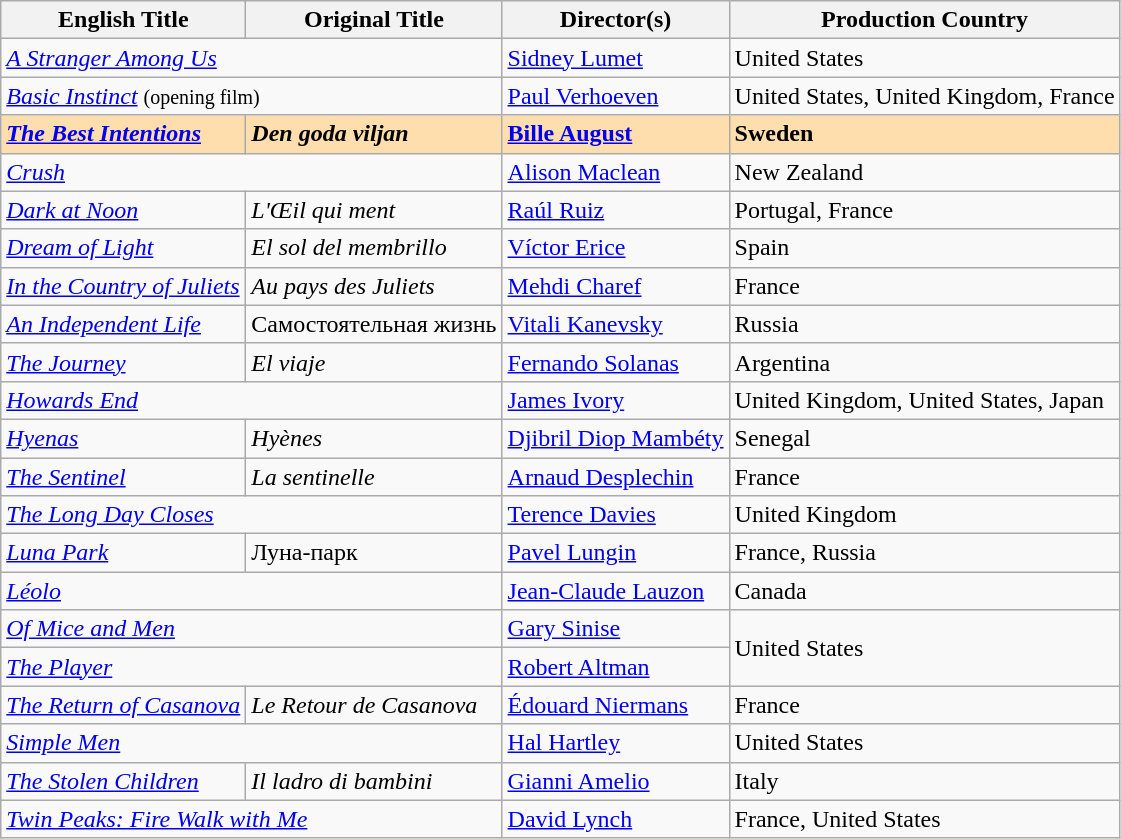<table class="wikitable">
<tr>
<th>English Title</th>
<th>Original Title</th>
<th>Director(s)</th>
<th>Production Country</th>
</tr>
<tr>
<td colspan="2"><em><a href='#'>A Stranger Among Us</a></em></td>
<td><a href='#'>Sidney Lumet</a></td>
<td>United States</td>
</tr>
<tr>
<td colspan="2"><em><a href='#'>Basic Instinct</a></em> <small>(opening film)</small></td>
<td><a href='#'>Paul Verhoeven</a></td>
<td>United States, United Kingdom, France</td>
</tr>
<tr style="background:#FFDEAD;">
<td><strong><em><a href='#'>The Best Intentions</a></em></strong></td>
<td><strong><em>Den goda viljan</em></strong></td>
<td><strong><a href='#'>Bille August</a></strong></td>
<td><strong>Sweden</strong></td>
</tr>
<tr>
<td colspan="2"><em><a href='#'>Crush</a></em></td>
<td><a href='#'>Alison Maclean</a></td>
<td>New Zealand</td>
</tr>
<tr>
<td><em><a href='#'>Dark at Noon</a></em></td>
<td><em>L'Œil qui ment</em></td>
<td><a href='#'>Raúl Ruiz</a></td>
<td>Portugal, France</td>
</tr>
<tr>
<td><em><a href='#'>Dream of Light</a></em></td>
<td><em>El sol del membrillo</em></td>
<td><a href='#'>Víctor Erice</a></td>
<td>Spain</td>
</tr>
<tr>
<td><em><a href='#'>In the Country of Juliets</a></em></td>
<td><em>Au pays des Juliets</em></td>
<td><a href='#'>Mehdi Charef</a></td>
<td>France</td>
</tr>
<tr>
<td><em><a href='#'>An Independent Life</a></em></td>
<td>Самостоятельная жизнь</td>
<td><a href='#'>Vitali Kanevsky</a></td>
<td>Russia</td>
</tr>
<tr>
<td><em><a href='#'>The Journey</a></em></td>
<td><em>El viaje</em></td>
<td><a href='#'>Fernando Solanas</a></td>
<td>Argentina</td>
</tr>
<tr>
<td colspan="2"><em><a href='#'>Howards End</a></em></td>
<td><a href='#'>James Ivory</a></td>
<td>United Kingdom, United States, Japan</td>
</tr>
<tr>
<td><em><a href='#'>Hyenas</a></em></td>
<td><em>Hyènes</em></td>
<td><a href='#'>Djibril Diop Mambéty</a></td>
<td>Senegal</td>
</tr>
<tr>
<td><em><a href='#'>The Sentinel</a></em></td>
<td><em>La sentinelle</em></td>
<td><a href='#'>Arnaud Desplechin</a></td>
<td>France</td>
</tr>
<tr>
<td colspan="2"><em><a href='#'>The Long Day Closes</a></em></td>
<td><a href='#'>Terence Davies</a></td>
<td>United Kingdom</td>
</tr>
<tr>
<td><em><a href='#'>Luna Park</a></em></td>
<td>Луна-парк</td>
<td><a href='#'>Pavel Lungin</a></td>
<td>France, Russia</td>
</tr>
<tr>
<td colspan="2"><em><a href='#'>Léolo</a></em></td>
<td><a href='#'>Jean-Claude Lauzon</a></td>
<td>Canada</td>
</tr>
<tr>
<td colspan="2"><em><a href='#'>Of Mice and Men</a></em></td>
<td><a href='#'>Gary Sinise</a></td>
<td rowspan="2">United States</td>
</tr>
<tr>
<td colspan="2"><em><a href='#'>The Player</a></em></td>
<td><a href='#'>Robert Altman</a></td>
</tr>
<tr>
<td><em><a href='#'>The Return of Casanova</a></em></td>
<td><em>Le Retour de Casanova</em></td>
<td><a href='#'>Édouard Niermans</a></td>
<td>France</td>
</tr>
<tr>
<td colspan="2"><em><a href='#'>Simple Men</a></em></td>
<td><a href='#'>Hal Hartley</a></td>
<td>United States</td>
</tr>
<tr>
<td><em><a href='#'>The Stolen Children</a></em></td>
<td><em>Il ladro di bambini</em></td>
<td><a href='#'>Gianni Amelio</a></td>
<td>Italy</td>
</tr>
<tr>
<td colspan="2"><em><a href='#'>Twin Peaks: Fire Walk with Me</a></em></td>
<td><a href='#'>David Lynch</a></td>
<td>France, United States</td>
</tr>
</table>
